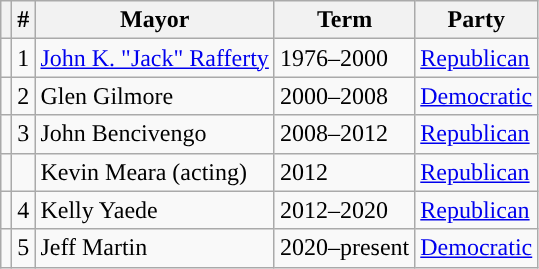<table class="wikitable">
<tr>
<th></th>
<th>#</th>
<th>Mayor</th>
<th>Term</th>
<th>Party</th>
</tr>
<tr>
<td style="background-color:"></td>
<td>1</td>
<td><a href='#'>John K. "Jack" Rafferty</a></td>
<td>1976–2000</td>
<td><a href='#'>Republican</a></td>
</tr>
<tr>
<td style="background-color:"></td>
<td>2</td>
<td>Glen Gilmore</td>
<td>2000–2008</td>
<td><a href='#'>Democratic</a></td>
</tr>
<tr>
<td style="background-color:"></td>
<td>3</td>
<td>John Bencivengo</td>
<td>2008–2012</td>
<td><a href='#'>Republican</a></td>
</tr>
<tr>
<td style="background-color:"></td>
<td></td>
<td>Kevin Meara (acting)</td>
<td>2012</td>
<td><a href='#'>Republican</a></td>
</tr>
<tr>
<td style="background-color:"></td>
<td>4</td>
<td>Kelly Yaede</td>
<td>2012–2020</td>
<td><a href='#'>Republican</a></td>
</tr>
<tr>
<td style="background-color:"></td>
<td>5</td>
<td>Jeff Martin</td>
<td>2020–present</td>
<td><a href='#'>Democratic</a></td>
</tr>
</table>
